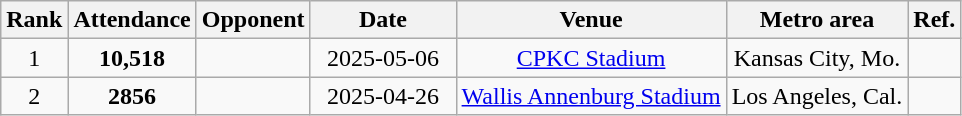<table class="wikitable sortable" style="text-align: center;">
<tr>
<th>Rank</th>
<th>Attendance</th>
<th>Opponent</th>
<th width=90>Date</th>
<th>Venue</th>
<th>Metro area</th>
<th>Ref.</th>
</tr>
<tr>
<td>1</td>
<td><strong>10,518</strong></td>
<td></td>
<td>2025-05-06</td>
<td><a href='#'>CPKC Stadium</a></td>
<td>Kansas City, Mo.</td>
<td></td>
</tr>
<tr>
<td>2</td>
<td><strong>2856</strong></td>
<td></td>
<td>2025-04-26</td>
<td><a href='#'>Wallis Annenburg Stadium</a></td>
<td>Los Angeles, Cal.</td>
<td></td>
</tr>
</table>
